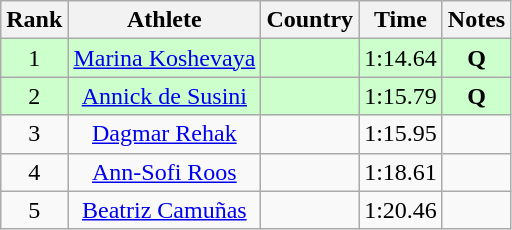<table class="wikitable sortable" style="text-align:center">
<tr>
<th>Rank</th>
<th>Athlete</th>
<th>Country</th>
<th>Time</th>
<th>Notes</th>
</tr>
<tr bgcolor=ccffcc>
<td>1</td>
<td><a href='#'>Marina Koshevaya</a></td>
<td align=left></td>
<td>1:14.64</td>
<td><strong>Q </strong></td>
</tr>
<tr bgcolor=ccffcc>
<td>2</td>
<td><a href='#'>Annick de Susini</a></td>
<td align=left></td>
<td>1:15.79</td>
<td><strong>Q </strong></td>
</tr>
<tr>
<td>3</td>
<td><a href='#'>Dagmar Rehak</a></td>
<td align=left></td>
<td>1:15.95</td>
<td><strong> </strong></td>
</tr>
<tr>
<td>4</td>
<td><a href='#'>Ann-Sofi Roos</a></td>
<td align=left></td>
<td>1:18.61</td>
<td><strong> </strong></td>
</tr>
<tr>
<td>5</td>
<td><a href='#'>Beatriz Camuñas</a></td>
<td align=left></td>
<td>1:20.46</td>
<td><strong> </strong></td>
</tr>
</table>
